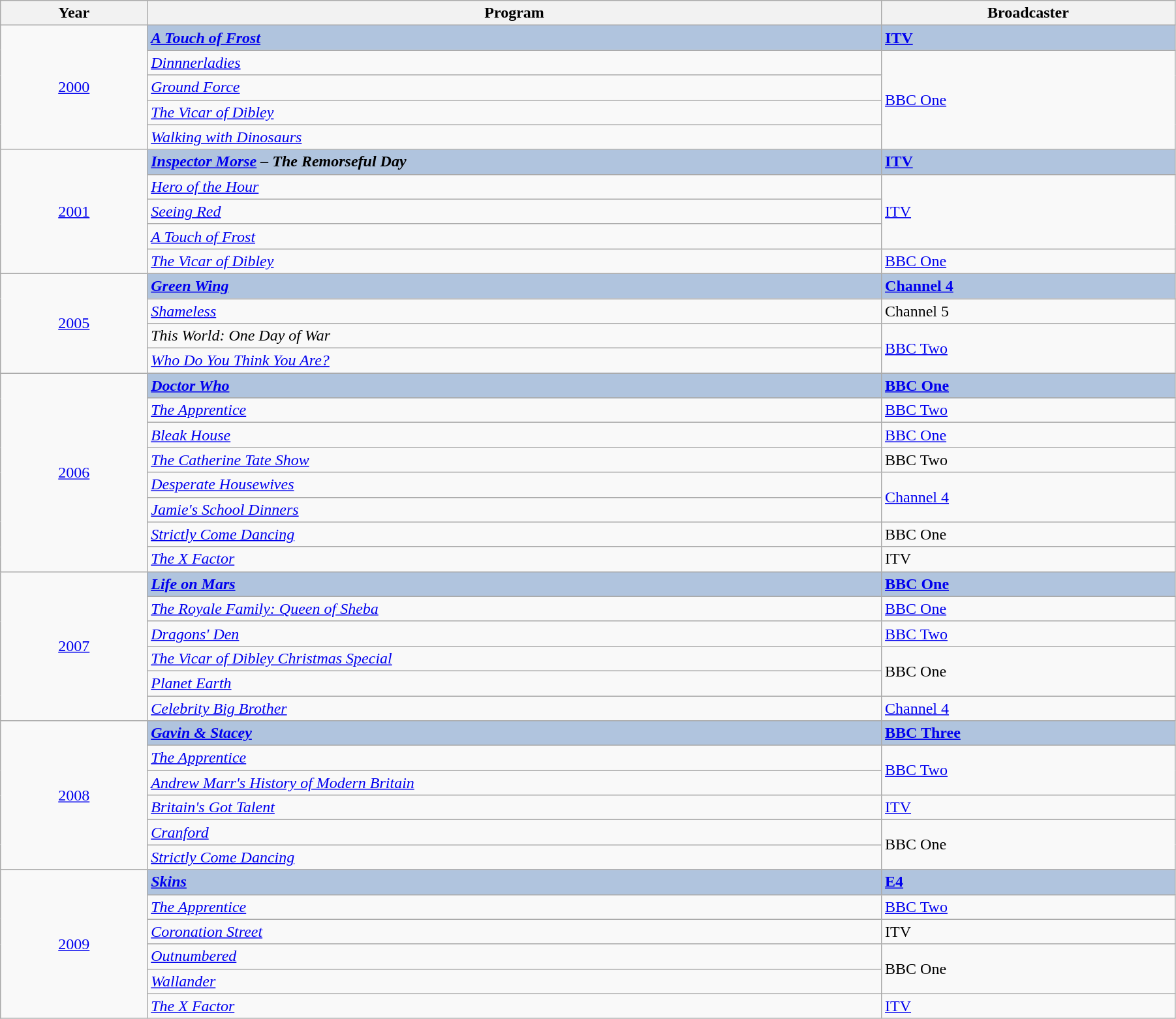<table class="wikitable" width="95%">
<tr>
<th width=5%>Year</th>
<th width=25%>Program</th>
<th width=10%><strong>Broadcaster</strong></th>
</tr>
<tr>
<td rowspan="5" style="text-align:center;"><a href='#'>2000</a></td>
<td style="background:#B0C4DE;"><strong><em><a href='#'>A Touch of Frost</a></em></strong></td>
<td style="background:#B0C4DE;"><strong><a href='#'>ITV</a></strong></td>
</tr>
<tr>
<td><em><a href='#'>Dinnnerladies</a></em></td>
<td rowspan=4><a href='#'>BBC One</a></td>
</tr>
<tr>
<td><em><a href='#'>Ground Force</a></em></td>
</tr>
<tr>
<td><em><a href='#'>The Vicar of Dibley</a></em></td>
</tr>
<tr>
<td><em><a href='#'>Walking with Dinosaurs</a></em></td>
</tr>
<tr>
<td rowspan="5" style="text-align:center;"><a href='#'>2001</a></td>
<td style="background:#B0C4DE;"><strong><em><a href='#'>Inspector Morse</a> – The Remorseful Day</em></strong></td>
<td style="background:#B0C4DE;"><strong><a href='#'>ITV</a></strong></td>
</tr>
<tr>
<td><em><a href='#'>Hero of the Hour</a></em></td>
<td rowspan=3><a href='#'>ITV</a></td>
</tr>
<tr>
<td><em><a href='#'>Seeing Red</a></em></td>
</tr>
<tr>
<td><em><a href='#'>A Touch of Frost</a></em></td>
</tr>
<tr>
<td><em><a href='#'>The Vicar of Dibley</a></em></td>
<td><a href='#'>BBC One</a></td>
</tr>
<tr>
<td rowspan="4" style="text-align:center;"><a href='#'>2005</a></td>
<td style="background:#B0C4DE;"><strong><em><a href='#'>Green Wing</a></em></strong></td>
<td style="background:#B0C4DE;"><strong><a href='#'>Channel 4</a></strong></td>
</tr>
<tr>
<td><em><a href='#'>Shameless</a></em></td>
<td>Channel 5</td>
</tr>
<tr>
<td><em>This World: One Day of War</em></td>
<td rowspan=2><a href='#'>BBC Two</a></td>
</tr>
<tr>
<td><em><a href='#'>Who Do You Think You Are?</a></em></td>
</tr>
<tr>
<td rowspan="8" style="text-align:center;"><a href='#'>2006</a></td>
<td style="background:#B0C4DE;"><strong><em><a href='#'>Doctor Who</a></em></strong></td>
<td style="background:#B0C4DE;"><strong><a href='#'>BBC One</a></strong></td>
</tr>
<tr>
<td><em><a href='#'>The Apprentice</a></em></td>
<td><a href='#'>BBC Two</a></td>
</tr>
<tr>
<td><em><a href='#'>Bleak House</a></em></td>
<td><a href='#'>BBC One</a></td>
</tr>
<tr>
<td><em><a href='#'>The Catherine Tate Show</a></em></td>
<td>BBC Two</td>
</tr>
<tr>
<td><em><a href='#'>Desperate Housewives</a></em></td>
<td rowspan=2><a href='#'>Channel 4</a></td>
</tr>
<tr>
<td><em><a href='#'>Jamie's School Dinners</a></em></td>
</tr>
<tr>
<td><em><a href='#'>Strictly Come Dancing</a></em></td>
<td>BBC One</td>
</tr>
<tr>
<td><em><a href='#'>The X Factor</a></em></td>
<td>ITV</td>
</tr>
<tr>
<td rowspan="6" style="text-align:center;"><a href='#'>2007</a></td>
<td style="background:#B0C4DE;"><strong><em><a href='#'>Life on Mars</a></em></strong></td>
<td style="background:#B0C4DE;"><strong><a href='#'>BBC One</a></strong></td>
</tr>
<tr>
<td><em><a href='#'>The Royale Family: Queen of Sheba</a></em></td>
<td><a href='#'>BBC One</a></td>
</tr>
<tr>
<td><em><a href='#'>Dragons' Den</a></em></td>
<td><a href='#'>BBC Two</a></td>
</tr>
<tr>
<td><em><a href='#'>The Vicar of Dibley Christmas Special</a></em></td>
<td rowspan=2>BBC One</td>
</tr>
<tr>
<td><em><a href='#'>Planet Earth</a></em></td>
</tr>
<tr>
<td><em><a href='#'>Celebrity Big Brother</a></em></td>
<td><a href='#'>Channel 4</a></td>
</tr>
<tr>
<td rowspan="6" style="text-align:center;"><a href='#'>2008</a></td>
<td style="background:#B0C4DE;"><strong><em><a href='#'>Gavin & Stacey</a></em></strong></td>
<td style="background:#B0C4DE;"><strong><a href='#'>BBC Three</a></strong></td>
</tr>
<tr>
<td><em><a href='#'>The Apprentice</a></em></td>
<td rowspan=2><a href='#'>BBC Two</a></td>
</tr>
<tr>
<td><em><a href='#'>Andrew Marr's History of Modern Britain</a></em></td>
</tr>
<tr>
<td><em><a href='#'>Britain's Got Talent</a></em></td>
<td><a href='#'>ITV</a></td>
</tr>
<tr>
<td><em><a href='#'>Cranford</a></em></td>
<td rowspan=2>BBC One</td>
</tr>
<tr>
<td><em><a href='#'>Strictly Come Dancing</a></em></td>
</tr>
<tr>
<td rowspan="6" style="text-align:center;"><a href='#'>2009</a></td>
<td style="background:#B0C4DE;"><strong><em><a href='#'>Skins</a></em></strong></td>
<td style="background:#B0C4DE;"><strong><a href='#'>E4</a></strong></td>
</tr>
<tr>
<td><em><a href='#'>The Apprentice</a></em></td>
<td><a href='#'>BBC Two</a></td>
</tr>
<tr>
<td><em><a href='#'>Coronation Street</a></em></td>
<td>ITV</td>
</tr>
<tr>
<td><em><a href='#'>Outnumbered</a></em></td>
<td rowspan=2>BBC One</td>
</tr>
<tr>
<td><em><a href='#'>Wallander</a></em></td>
</tr>
<tr>
<td><em><a href='#'>The X Factor</a></em></td>
<td><a href='#'>ITV</a></td>
</tr>
</table>
